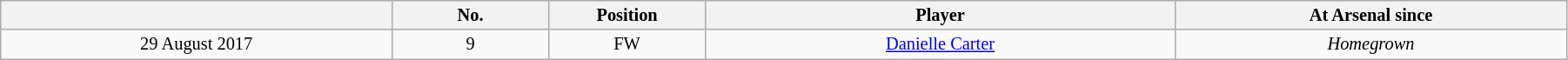<table class="wikitable sortable" style="width:95%; text-align:center; font-size:85%; text-align:center;">
<tr>
<th width="25%"></th>
<th width="10%">No.</th>
<th width="10%">Position</th>
<th>Player</th>
<th width="25%">At Arsenal since</th>
</tr>
<tr>
<td>29 August 2017</td>
<td>9</td>
<td>FW</td>
<td> <a href='#'>Danielle Carter</a></td>
<td><em>Homegrown</em></td>
</tr>
</table>
